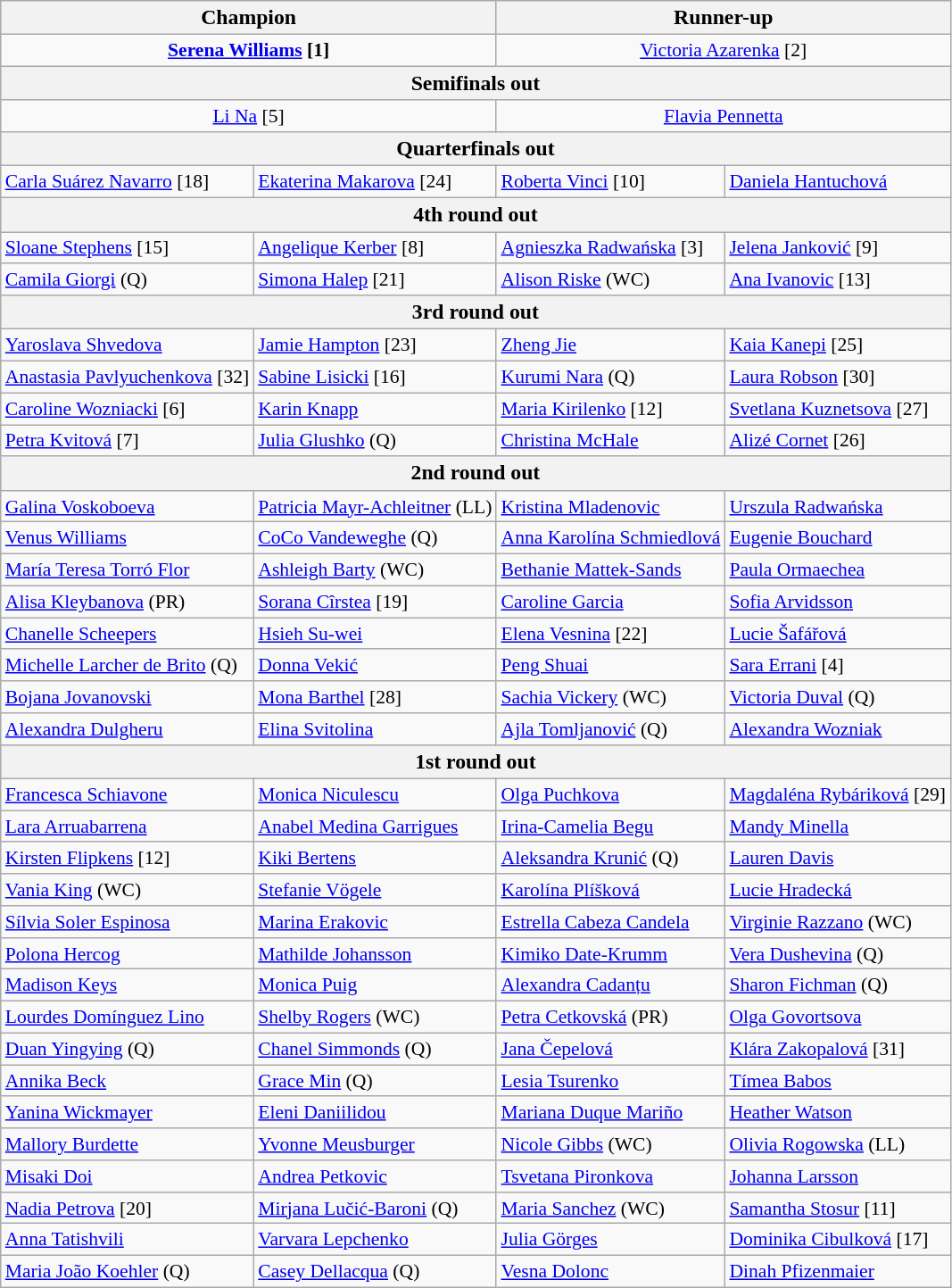<table class="wikitable collapsible collapsed" style="font-size:90%">
<tr style="font-size:110%">
<th colspan="2"><strong>Champion</strong></th>
<th colspan="2">Runner-up</th>
</tr>
<tr style="text-align:center;">
<td colspan="2"> <strong><a href='#'>Serena Williams</a> [1]</strong></td>
<td colspan="2"> <a href='#'>Victoria Azarenka</a> [2]</td>
</tr>
<tr style="font-size:110%">
<th colspan="4">Semifinals out</th>
</tr>
<tr style="text-align:center;">
<td colspan="2">  <a href='#'>Li Na</a> [5]</td>
<td colspan="2"> <a href='#'>Flavia Pennetta</a></td>
</tr>
<tr style="font-size:110%">
<th colspan="4">Quarterfinals out</th>
</tr>
<tr>
<td> <a href='#'>Carla Suárez Navarro</a> [18]</td>
<td> <a href='#'>Ekaterina Makarova</a> [24]</td>
<td> <a href='#'>Roberta Vinci</a> [10]</td>
<td> <a href='#'>Daniela Hantuchová</a></td>
</tr>
<tr style="font-size:110%">
<th colspan="4">4th round out</th>
</tr>
<tr>
<td> <a href='#'>Sloane Stephens</a> [15]</td>
<td> <a href='#'>Angelique Kerber</a> [8]</td>
<td> <a href='#'>Agnieszka Radwańska</a> [3]</td>
<td> <a href='#'>Jelena Janković</a> [9]</td>
</tr>
<tr>
<td> <a href='#'>Camila Giorgi</a> (Q)</td>
<td> <a href='#'>Simona Halep</a> [21]</td>
<td> <a href='#'>Alison Riske</a> (WC)</td>
<td> <a href='#'>Ana Ivanovic</a> [13]</td>
</tr>
<tr style="font-size:110%">
<th colspan="4">3rd round out</th>
</tr>
<tr>
<td> <a href='#'>Yaroslava Shvedova</a></td>
<td> <a href='#'>Jamie Hampton</a> [23]</td>
<td> <a href='#'>Zheng Jie</a></td>
<td> <a href='#'>Kaia Kanepi</a> [25]</td>
</tr>
<tr>
<td> <a href='#'>Anastasia Pavlyuchenkova</a> [32]</td>
<td> <a href='#'>Sabine Lisicki</a> [16]</td>
<td> <a href='#'>Kurumi Nara</a> (Q)</td>
<td> <a href='#'>Laura Robson</a> [30]</td>
</tr>
<tr>
<td> <a href='#'>Caroline Wozniacki</a> [6]</td>
<td> <a href='#'>Karin Knapp</a></td>
<td> <a href='#'>Maria Kirilenko</a> [12]</td>
<td> <a href='#'>Svetlana Kuznetsova</a> [27]</td>
</tr>
<tr>
<td> <a href='#'>Petra Kvitová</a> [7]</td>
<td> <a href='#'>Julia Glushko</a> (Q)</td>
<td> <a href='#'>Christina McHale</a></td>
<td> <a href='#'>Alizé Cornet</a> [26]</td>
</tr>
<tr style="font-size:110%">
<th colspan="4">2nd round out</th>
</tr>
<tr>
<td> <a href='#'>Galina Voskoboeva</a></td>
<td> <a href='#'>Patricia Mayr-Achleitner</a> (LL)</td>
<td> <a href='#'>Kristina Mladenovic</a></td>
<td> <a href='#'>Urszula Radwańska</a></td>
</tr>
<tr>
<td> <a href='#'>Venus Williams</a></td>
<td> <a href='#'>CoCo Vandeweghe</a> (Q)</td>
<td> <a href='#'>Anna Karolína Schmiedlová</a></td>
<td> <a href='#'>Eugenie Bouchard</a></td>
</tr>
<tr>
<td> <a href='#'>María Teresa Torró Flor</a></td>
<td> <a href='#'>Ashleigh Barty</a> (WC)</td>
<td> <a href='#'>Bethanie Mattek-Sands</a></td>
<td> <a href='#'>Paula Ormaechea</a></td>
</tr>
<tr>
<td> <a href='#'>Alisa Kleybanova</a> (PR)</td>
<td> <a href='#'>Sorana Cîrstea</a> [19]</td>
<td> <a href='#'>Caroline Garcia</a></td>
<td> <a href='#'>Sofia Arvidsson</a></td>
</tr>
<tr>
<td> <a href='#'>Chanelle Scheepers</a></td>
<td> <a href='#'>Hsieh Su-wei</a></td>
<td> <a href='#'>Elena Vesnina</a> [22]</td>
<td> <a href='#'>Lucie Šafářová</a></td>
</tr>
<tr>
<td> <a href='#'>Michelle Larcher de Brito</a> (Q)</td>
<td> <a href='#'>Donna Vekić</a></td>
<td> <a href='#'>Peng Shuai</a></td>
<td> <a href='#'>Sara Errani</a> [4]</td>
</tr>
<tr>
<td> <a href='#'>Bojana Jovanovski</a></td>
<td> <a href='#'>Mona Barthel</a> [28]</td>
<td> <a href='#'>Sachia Vickery</a> (WC)</td>
<td> <a href='#'>Victoria Duval</a> (Q)</td>
</tr>
<tr>
<td> <a href='#'>Alexandra Dulgheru</a></td>
<td> <a href='#'>Elina Svitolina</a></td>
<td> <a href='#'>Ajla Tomljanović</a> (Q)</td>
<td> <a href='#'>Alexandra Wozniak</a></td>
</tr>
<tr style="font-size:110%">
<th colspan="4">1st round out</th>
</tr>
<tr>
<td> <a href='#'>Francesca Schiavone</a></td>
<td> <a href='#'>Monica Niculescu</a></td>
<td> <a href='#'>Olga Puchkova</a></td>
<td> <a href='#'>Magdaléna Rybáriková</a> [29]</td>
</tr>
<tr>
<td> <a href='#'>Lara Arruabarrena</a></td>
<td> <a href='#'>Anabel Medina Garrigues</a></td>
<td> <a href='#'>Irina-Camelia Begu</a></td>
<td> <a href='#'>Mandy Minella</a></td>
</tr>
<tr>
<td> <a href='#'>Kirsten Flipkens</a> [12]</td>
<td> <a href='#'>Kiki Bertens</a></td>
<td> <a href='#'>Aleksandra Krunić</a> (Q)</td>
<td> <a href='#'>Lauren Davis</a></td>
</tr>
<tr>
<td> <a href='#'>Vania King</a> (WC)</td>
<td> <a href='#'>Stefanie Vögele</a></td>
<td> <a href='#'>Karolína Plíšková</a></td>
<td> <a href='#'>Lucie Hradecká</a></td>
</tr>
<tr>
<td> <a href='#'>Sílvia Soler Espinosa</a></td>
<td> <a href='#'>Marina Erakovic</a></td>
<td> <a href='#'>Estrella Cabeza Candela</a></td>
<td> <a href='#'>Virginie Razzano</a> (WC)</td>
</tr>
<tr>
<td> <a href='#'>Polona Hercog</a></td>
<td> <a href='#'>Mathilde Johansson</a></td>
<td> <a href='#'>Kimiko Date-Krumm</a></td>
<td> <a href='#'>Vera Dushevina</a> (Q)</td>
</tr>
<tr>
<td> <a href='#'>Madison Keys</a></td>
<td> <a href='#'>Monica Puig</a></td>
<td> <a href='#'>Alexandra Cadanțu</a></td>
<td> <a href='#'>Sharon Fichman</a> (Q)</td>
</tr>
<tr>
<td> <a href='#'>Lourdes Domínguez Lino</a></td>
<td> <a href='#'>Shelby Rogers</a> (WC)</td>
<td> <a href='#'>Petra Cetkovská</a> (PR)</td>
<td> <a href='#'>Olga Govortsova</a></td>
</tr>
<tr>
<td> <a href='#'>Duan Yingying</a> (Q)</td>
<td> <a href='#'>Chanel Simmonds</a> (Q)</td>
<td> <a href='#'>Jana Čepelová</a></td>
<td> <a href='#'>Klára Zakopalová</a> [31]</td>
</tr>
<tr>
<td> <a href='#'>Annika Beck</a></td>
<td> <a href='#'>Grace Min</a> (Q)</td>
<td> <a href='#'>Lesia Tsurenko</a></td>
<td> <a href='#'>Tímea Babos</a></td>
</tr>
<tr>
<td> <a href='#'>Yanina Wickmayer</a></td>
<td> <a href='#'>Eleni Daniilidou</a></td>
<td> <a href='#'>Mariana Duque Mariño</a></td>
<td> <a href='#'>Heather Watson</a></td>
</tr>
<tr>
<td> <a href='#'>Mallory Burdette</a></td>
<td> <a href='#'>Yvonne Meusburger</a></td>
<td> <a href='#'>Nicole Gibbs</a> (WC)</td>
<td> <a href='#'>Olivia Rogowska</a> (LL)</td>
</tr>
<tr>
<td> <a href='#'>Misaki Doi</a></td>
<td> <a href='#'>Andrea Petkovic</a></td>
<td> <a href='#'>Tsvetana Pironkova</a></td>
<td> <a href='#'>Johanna Larsson</a></td>
</tr>
<tr>
<td> <a href='#'>Nadia Petrova</a> [20]</td>
<td> <a href='#'>Mirjana Lučić-Baroni</a> (Q)</td>
<td> <a href='#'>Maria Sanchez</a> (WC)</td>
<td> <a href='#'>Samantha Stosur</a> [11]</td>
</tr>
<tr>
<td> <a href='#'>Anna Tatishvili</a></td>
<td> <a href='#'>Varvara Lepchenko</a></td>
<td> <a href='#'>Julia Görges</a></td>
<td> <a href='#'>Dominika Cibulková</a> [17]</td>
</tr>
<tr>
<td> <a href='#'>Maria João Koehler</a> (Q)</td>
<td> <a href='#'>Casey Dellacqua</a> (Q)</td>
<td> <a href='#'>Vesna Dolonc</a></td>
<td> <a href='#'>Dinah Pfizenmaier</a></td>
</tr>
</table>
